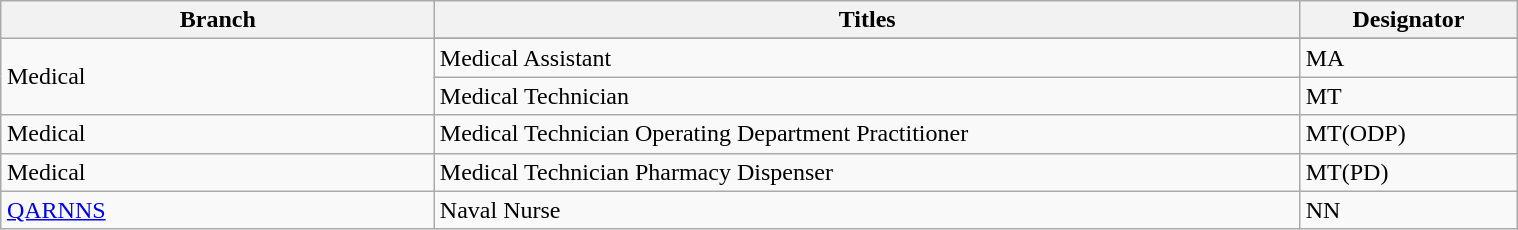<table class="wikitable" style="width:80%; margin:auto;">
<tr>
<th style="width:20%">Branch</th>
<th style="width:40%">Titles</th>
<th style="width:10%">Designator</th>
</tr>
<tr>
<td rowspan="3">Medical</td>
</tr>
<tr>
<td>Medical Assistant</td>
<td>MA</td>
</tr>
<tr>
<td>Medical Technician</td>
<td>MT</td>
</tr>
<tr>
<td>Medical</td>
<td>Medical Technician Operating Department Practitioner</td>
<td>MT(ODP)</td>
</tr>
<tr>
<td>Medical</td>
<td>Medical Technician Pharmacy Dispenser</td>
<td>MT(PD)</td>
</tr>
<tr>
<td><a href='#'>QARNNS</a></td>
<td>Naval Nurse</td>
<td>NN</td>
</tr>
</table>
